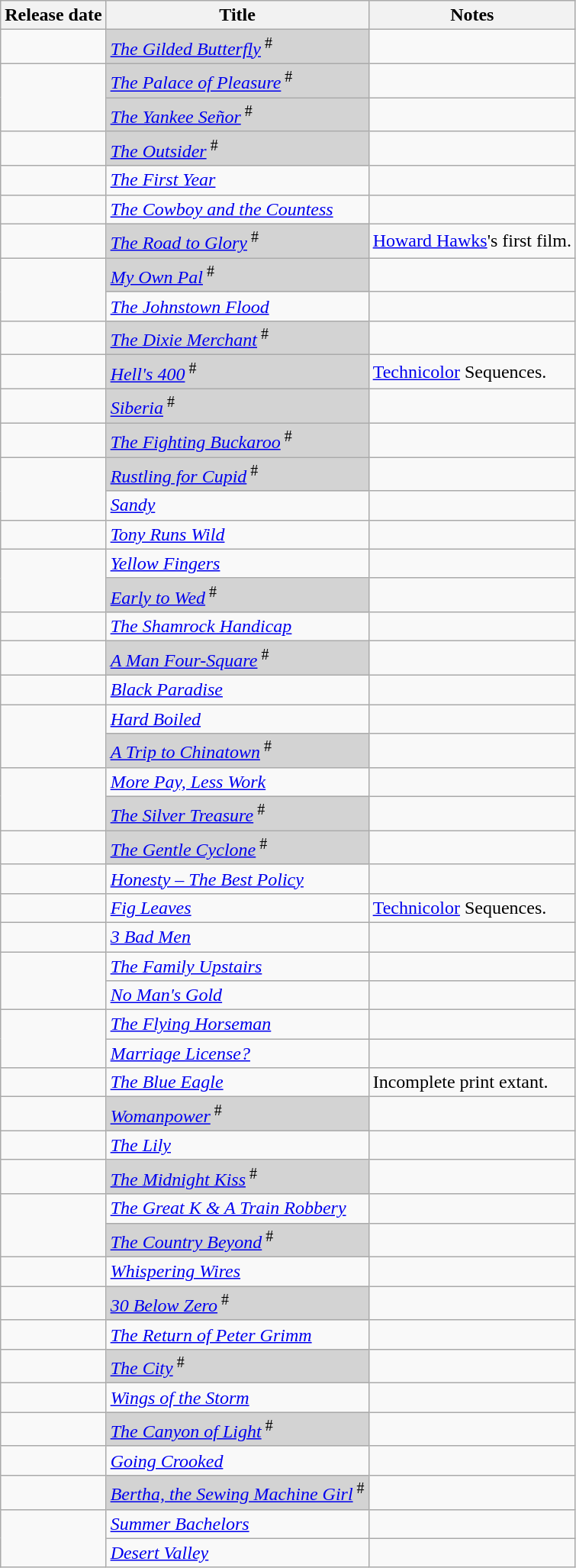<table class="wikitable sortable">
<tr>
<th>Release date</th>
<th>Title</th>
<th class="unsortable">Notes</th>
</tr>
<tr>
<td></td>
<td bgcolor=lightgray><em><a href='#'>The Gilded Butterfly</a></em><sup> #</sup></td>
<td></td>
</tr>
<tr>
<td rowspan="2"></td>
<td bgcolor=lightgray><em><a href='#'>The Palace of Pleasure</a></em><sup> #</sup></td>
<td></td>
</tr>
<tr>
<td bgcolor=lightgray><em><a href='#'>The Yankee Señor</a></em><sup> #</sup></td>
<td></td>
</tr>
<tr>
<td></td>
<td bgcolor=lightgray><em><a href='#'>The Outsider</a></em><sup> #</sup></td>
<td></td>
</tr>
<tr>
<td></td>
<td><em><a href='#'>The First Year</a></em></td>
<td></td>
</tr>
<tr>
<td></td>
<td><em><a href='#'>The Cowboy and the Countess</a></em></td>
<td></td>
</tr>
<tr>
<td></td>
<td bgcolor=lightgray><em><a href='#'>The Road to Glory</a></em><sup> #</sup></td>
<td><a href='#'>Howard Hawks</a>'s first film.</td>
</tr>
<tr>
<td rowspan="2"></td>
<td bgcolor=lightgray><em><a href='#'>My Own Pal</a></em><sup> #</sup></td>
<td></td>
</tr>
<tr>
<td><em><a href='#'>The Johnstown Flood</a></em></td>
<td></td>
</tr>
<tr>
<td></td>
<td bgcolor=lightgray><em><a href='#'>The Dixie Merchant</a></em><sup> #</sup></td>
<td></td>
</tr>
<tr>
<td></td>
<td bgcolor=lightgray><em><a href='#'>Hell's 400</a></em><sup> #</sup></td>
<td><a href='#'>Technicolor</a> Sequences.</td>
</tr>
<tr>
<td></td>
<td bgcolor=lightgray><em><a href='#'>Siberia</a></em><sup> #</sup></td>
<td></td>
</tr>
<tr>
<td></td>
<td bgcolor=lightgray><em><a href='#'>The Fighting Buckaroo</a></em><sup> #</sup></td>
<td></td>
</tr>
<tr>
<td rowspan="2"></td>
<td bgcolor=lightgray><em><a href='#'>Rustling for Cupid</a></em><sup> #</sup></td>
<td></td>
</tr>
<tr>
<td><em><a href='#'>Sandy</a></em></td>
<td></td>
</tr>
<tr>
<td></td>
<td><em><a href='#'>Tony Runs Wild</a></em></td>
<td></td>
</tr>
<tr>
<td rowspan="2"></td>
<td><em><a href='#'>Yellow Fingers</a></em></td>
<td></td>
</tr>
<tr>
<td bgcolor=lightgray><em><a href='#'>Early to Wed</a></em><sup> #</sup></td>
<td></td>
</tr>
<tr>
<td></td>
<td><em><a href='#'>The Shamrock Handicap</a></em></td>
<td></td>
</tr>
<tr>
<td></td>
<td bgcolor=lightgray><em><a href='#'>A Man Four-Square</a></em><sup> #</sup></td>
<td></td>
</tr>
<tr>
<td></td>
<td><em><a href='#'>Black Paradise</a></em></td>
<td></td>
</tr>
<tr>
<td rowspan="2"></td>
<td><em><a href='#'>Hard Boiled</a></em></td>
<td></td>
</tr>
<tr>
<td bgcolor=lightgray><em><a href='#'>A Trip to Chinatown</a></em><sup> #</sup></td>
<td></td>
</tr>
<tr>
<td rowspan="2"></td>
<td><em><a href='#'>More Pay, Less Work</a></em></td>
<td></td>
</tr>
<tr>
<td bgcolor=lightgray><em><a href='#'>The Silver Treasure</a></em><sup> #</sup></td>
<td></td>
</tr>
<tr>
<td></td>
<td bgcolor=lightgray><em><a href='#'>The Gentle Cyclone</a></em><sup> #</sup></td>
<td></td>
</tr>
<tr>
<td></td>
<td><em><a href='#'>Honesty – The Best Policy</a></em></td>
<td></td>
</tr>
<tr>
<td></td>
<td><em><a href='#'>Fig Leaves</a></em></td>
<td><a href='#'>Technicolor</a> Sequences.</td>
</tr>
<tr>
<td></td>
<td><em><a href='#'>3 Bad Men</a></em></td>
<td></td>
</tr>
<tr>
<td rowspan="2"></td>
<td><em><a href='#'>The Family Upstairs</a></em></td>
<td></td>
</tr>
<tr>
<td><em><a href='#'>No Man's Gold</a></em></td>
<td></td>
</tr>
<tr>
<td rowspan="2"></td>
<td><em><a href='#'>The Flying Horseman</a></em></td>
<td></td>
</tr>
<tr>
<td><em><a href='#'>Marriage License?</a></em></td>
<td></td>
</tr>
<tr>
<td></td>
<td><em><a href='#'>The Blue Eagle</a></em></td>
<td>Incomplete print extant.</td>
</tr>
<tr>
<td></td>
<td bgcolor=lightgray><em><a href='#'>Womanpower</a></em><sup> #</sup></td>
<td></td>
</tr>
<tr>
<td></td>
<td><em><a href='#'>The Lily</a></em></td>
<td></td>
</tr>
<tr>
<td></td>
<td bgcolor=lightgray><em><a href='#'>The Midnight Kiss</a></em><sup> #</sup></td>
<td></td>
</tr>
<tr>
<td rowspan="2"></td>
<td><em><a href='#'>The Great K & A Train Robbery</a></em></td>
<td></td>
</tr>
<tr>
<td bgcolor=lightgray><em><a href='#'>The Country Beyond</a></em><sup> #</sup></td>
<td></td>
</tr>
<tr>
<td></td>
<td><em><a href='#'>Whispering Wires</a></em></td>
<td></td>
</tr>
<tr>
<td></td>
<td bgcolor=lightgray><em><a href='#'>30 Below Zero</a></em><sup> #</sup></td>
<td></td>
</tr>
<tr>
<td></td>
<td><em><a href='#'>The Return of Peter Grimm</a></em></td>
<td></td>
</tr>
<tr>
<td></td>
<td bgcolor=lightgray><em><a href='#'>The City</a></em><sup> #</sup></td>
<td></td>
</tr>
<tr>
<td></td>
<td><em><a href='#'>Wings of the Storm</a></em></td>
<td></td>
</tr>
<tr>
<td></td>
<td bgcolor=lightgray><em><a href='#'>The Canyon of Light</a></em><sup> #</sup></td>
<td></td>
</tr>
<tr>
<td></td>
<td><em><a href='#'>Going Crooked</a></em></td>
<td></td>
</tr>
<tr>
<td></td>
<td bgcolor=lightgray><em><a href='#'>Bertha, the Sewing Machine Girl</a></em><sup> #</sup></td>
<td></td>
</tr>
<tr>
<td rowspan="2"></td>
<td><em><a href='#'>Summer Bachelors</a></em></td>
<td></td>
</tr>
<tr>
<td><em><a href='#'>Desert Valley</a></em></td>
<td></td>
</tr>
</table>
